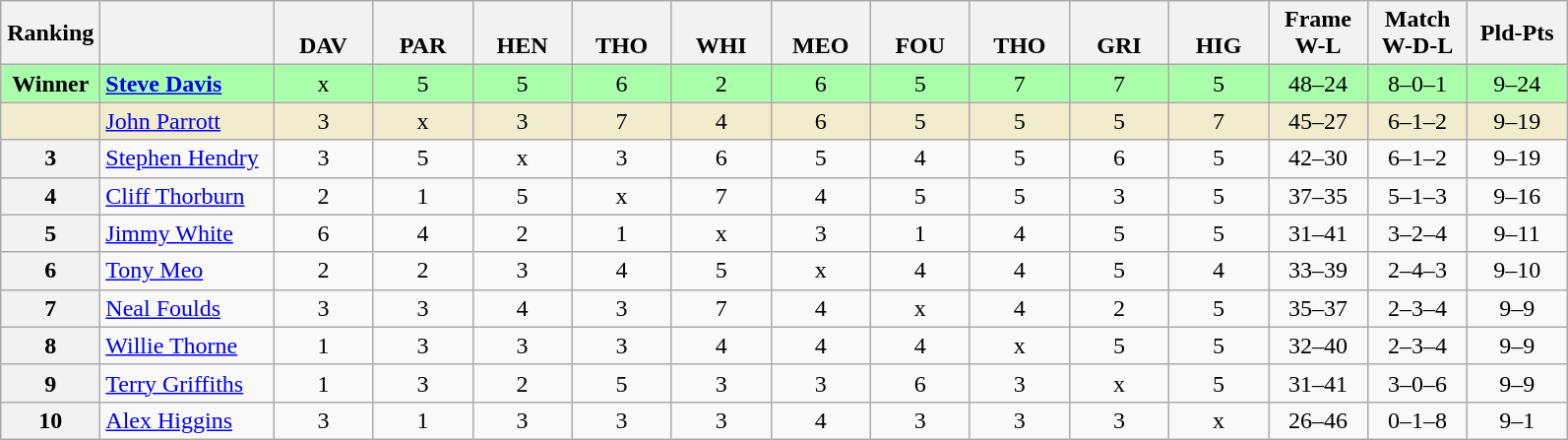<table class="wikitable" style="text-align:center">
<tr>
<th width=60>Ranking</th>
<th class="unsortable" width=110></th>
<th width=60><br> DAV</th>
<th width=60><br> PAR</th>
<th width=60><br> HEN</th>
<th width=60><br> THO</th>
<th width=60><br> WHI</th>
<th width=60><br> MEO</th>
<th width=60><br> FOU</th>
<th width=60><br> THO</th>
<th width=60><br> GRI</th>
<th width=60><br> HIG</th>
<th width=60>Frame<br>W-L</th>
<th width=60>Match<br>W-D-L</th>
<th width=60>Pld-Pts</th>
</tr>
<tr style="background:#aaffaa;">
<td><strong>Winner</strong></td>
<td align="left"><strong><a href='#'>Steve Davis</a></strong></td>
<td>x</td>
<td>5</td>
<td>5</td>
<td>6</td>
<td>2</td>
<td>6</td>
<td>5</td>
<td>7</td>
<td>7</td>
<td>5</td>
<td>48–24</td>
<td>8–0–1</td>
<td>9–24</td>
</tr>
<tr style="background:#f2ecce;">
<td></td>
<td align="left"><a href='#'>John Parrott</a></td>
<td>3</td>
<td>x</td>
<td>3</td>
<td>7</td>
<td>4</td>
<td>6</td>
<td>5</td>
<td>5</td>
<td>5</td>
<td>7</td>
<td>45–27</td>
<td>6–1–2</td>
<td>9–19</td>
</tr>
<tr>
<th>3</th>
<td align="left"><a href='#'>Stephen Hendry</a></td>
<td>3</td>
<td>5</td>
<td>x</td>
<td>3</td>
<td>6</td>
<td>5</td>
<td>4</td>
<td>5</td>
<td>6</td>
<td>5</td>
<td>42–30</td>
<td>6–1–2</td>
<td>9–19</td>
</tr>
<tr>
<th>4</th>
<td align="left"><a href='#'>Cliff Thorburn</a></td>
<td>2</td>
<td>1</td>
<td>5</td>
<td>x</td>
<td>7</td>
<td>4</td>
<td>5</td>
<td>5</td>
<td>3</td>
<td>5</td>
<td>37–35</td>
<td>5–1–3</td>
<td>9–16</td>
</tr>
<tr>
<th>5</th>
<td align="left"><a href='#'>Jimmy White</a></td>
<td>6</td>
<td>4</td>
<td>2</td>
<td>1</td>
<td>x</td>
<td>3</td>
<td>1</td>
<td>4</td>
<td>5</td>
<td>5</td>
<td>31–41</td>
<td>3–2–4</td>
<td>9–11</td>
</tr>
<tr>
<th>6</th>
<td align="left"><a href='#'>Tony Meo</a></td>
<td>2</td>
<td>2</td>
<td>3</td>
<td>4</td>
<td>5</td>
<td>x</td>
<td>4</td>
<td>4</td>
<td>5</td>
<td>4</td>
<td>33–39</td>
<td>2–4–3</td>
<td>9–10</td>
</tr>
<tr>
<th>7</th>
<td align="left"><a href='#'>Neal Foulds</a></td>
<td>3</td>
<td>3</td>
<td>4</td>
<td>3</td>
<td>7</td>
<td>4</td>
<td>x</td>
<td>4</td>
<td>2</td>
<td>5</td>
<td>35–37</td>
<td>2–3–4</td>
<td>9–9</td>
</tr>
<tr>
<th>8</th>
<td align="left"><a href='#'>Willie Thorne</a></td>
<td>1</td>
<td>3</td>
<td>3</td>
<td>3</td>
<td>4</td>
<td>4</td>
<td>4</td>
<td>x</td>
<td>5</td>
<td>5</td>
<td>32–40</td>
<td>2–3–4</td>
<td>9–9</td>
</tr>
<tr>
<th>9</th>
<td align="left"><a href='#'>Terry Griffiths</a></td>
<td>1</td>
<td>3</td>
<td>2</td>
<td>5</td>
<td>3</td>
<td>3</td>
<td>6</td>
<td>3</td>
<td>x</td>
<td>5</td>
<td>31–41</td>
<td>3–0–6</td>
<td>9–9</td>
</tr>
<tr>
<th>10</th>
<td align="left"><a href='#'>Alex Higgins</a></td>
<td>3</td>
<td>1</td>
<td>3</td>
<td>3</td>
<td>3</td>
<td>4</td>
<td>3</td>
<td>3</td>
<td>3</td>
<td>x</td>
<td>26–46</td>
<td>0–1–8</td>
<td>9–1</td>
</tr>
</table>
